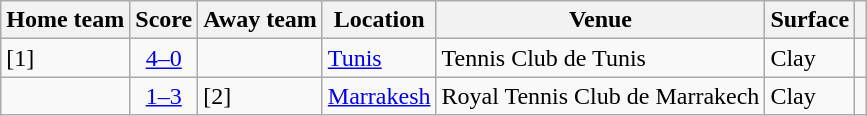<table class="wikitable">
<tr>
<th>Home team</th>
<th>Score</th>
<th>Away team</th>
<th>Location</th>
<th>Venue</th>
<th>Surface</th>
<th></th>
</tr>
<tr>
<td><strong></strong> [1]</td>
<td style="text-align:center;"><a href='#'>4–0</a></td>
<td></td>
<td><a href='#'>Tunis</a></td>
<td>Tennis Club de Tunis</td>
<td>Clay</td>
<td></td>
</tr>
<tr>
<td></td>
<td style="text-align:center;"><a href='#'>1–3</a></td>
<td><strong></strong> [2]</td>
<td><a href='#'>Marrakesh</a></td>
<td>Royal Tennis Club de Marrakech</td>
<td>Clay</td>
<td></td>
</tr>
</table>
